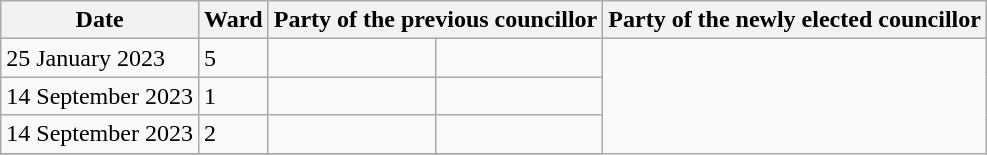<table class="wikitable">
<tr>
<th>Date</th>
<th>Ward</th>
<th colspan=2>Party of the previous councillor</th>
<th colspan=2>Party of the newly elected councillor</th>
</tr>
<tr>
<td>25 January 2023</td>
<td>5</td>
<td></td>
<td></td>
</tr>
<tr>
<td>14 September 2023</td>
<td>1</td>
<td></td>
<td></td>
</tr>
<tr>
<td>14 September 2023</td>
<td>2</td>
<td></td>
<td></td>
</tr>
<tr>
</tr>
</table>
